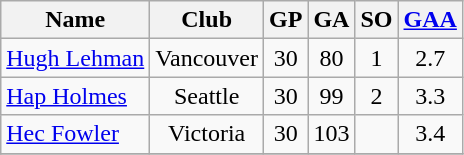<table class="wikitable" style="text-align:center;">
<tr>
<th>Name</th>
<th>Club</th>
<th>GP</th>
<th>GA</th>
<th>SO</th>
<th><a href='#'>GAA</a></th>
</tr>
<tr>
<td align="left"><a href='#'>Hugh Lehman</a></td>
<td>Vancouver</td>
<td>30</td>
<td>80</td>
<td>1</td>
<td>2.7</td>
</tr>
<tr>
<td align="left"><a href='#'>Hap Holmes</a></td>
<td>Seattle</td>
<td>30</td>
<td>99</td>
<td>2</td>
<td>3.3</td>
</tr>
<tr>
<td align="left"><a href='#'>Hec Fowler</a></td>
<td>Victoria</td>
<td>30</td>
<td>103</td>
<td></td>
<td>3.4</td>
</tr>
<tr>
</tr>
</table>
